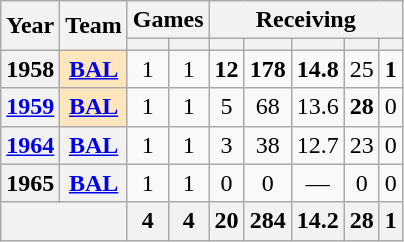<table class="wikitable" style="text-align:center;">
<tr>
<th rowspan="2">Year</th>
<th rowspan="2">Team</th>
<th colspan="2">Games</th>
<th colspan="5">Receiving</th>
</tr>
<tr>
<th></th>
<th></th>
<th></th>
<th></th>
<th></th>
<th></th>
<th></th>
</tr>
<tr>
<th>1958</th>
<th style="background:#ffe6bd;"><a href='#'>BAL</a></th>
<td>1</td>
<td>1</td>
<td><strong>12</strong></td>
<td><strong>178</strong></td>
<td><strong>14.8</strong></td>
<td>25</td>
<td><strong>1</strong></td>
</tr>
<tr>
<th><a href='#'>1959</a></th>
<th style="background:#ffe6bd;"><a href='#'>BAL</a></th>
<td>1</td>
<td>1</td>
<td>5</td>
<td>68</td>
<td>13.6</td>
<td><strong>28</strong></td>
<td>0</td>
</tr>
<tr>
<th><a href='#'>1964</a></th>
<th><a href='#'>BAL</a></th>
<td>1</td>
<td>1</td>
<td>3</td>
<td>38</td>
<td>12.7</td>
<td>23</td>
<td>0</td>
</tr>
<tr>
<th>1965</th>
<th><a href='#'>BAL</a></th>
<td>1</td>
<td>1</td>
<td>0</td>
<td>0</td>
<td>—</td>
<td>0</td>
<td>0</td>
</tr>
<tr>
<th colspan="2"></th>
<th>4</th>
<th>4</th>
<th>20</th>
<th>284</th>
<th>14.2</th>
<th>28</th>
<th>1</th>
</tr>
</table>
